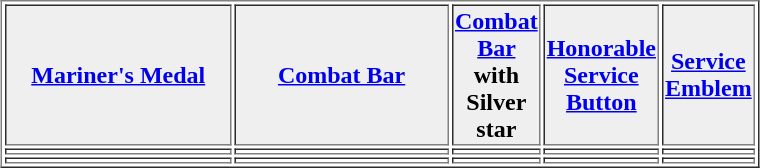<table align="center" border="1"  cellpadding="1" width="40%">
<tr>
<th width="50%" style="background:#efefef;"><a href='#'>Mariner's Medal</a></th>
<th width="50%" style="background:#efefef;"><a href='#'>Combat Bar</a></th>
<th width="50%" style="background:#efefef;"><a href='#'>Combat Bar</a> with Silver star</th>
<th width="50%" style="background:#efefef;"><a href='#'>Honorable Service Button</a></th>
<th width="50%" style="background:#efefef;"><a href='#'>Service Emblem</a></th>
</tr>
<tr>
<td></td>
<td></td>
<td></td>
<td></td>
<td></td>
</tr>
<tr>
<td></td>
<td></td>
<td></td>
<td></td>
<td></td>
</tr>
</table>
